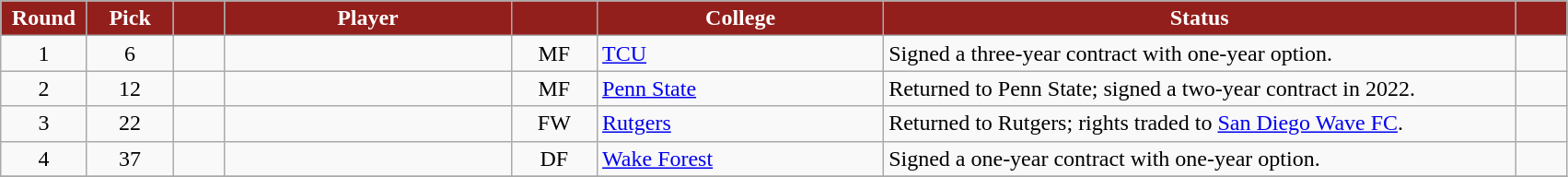<table class="wikitable sortable" style="text-align:center;">
<tr>
<th style="background:#921f1c; color:#fff; width:55px;">Round</th>
<th style="background:#921f1c; color:#fff; width:55px;">Pick</th>
<th style="background:#921f1c; color:#fff; width:30px;"></th>
<th style="background:#921f1c; color:#fff; width:200px;">Player</th>
<th style="background:#921f1c; color:#fff; width:55px;"></th>
<th style="background:#921f1c; color:#fff; width:200px;">College</th>
<th style="background:#921f1c; color:#fff; width:450px;">Status</th>
<th style="background:#921f1c; color:#fff; width:30px;"></th>
</tr>
<tr>
<td>1</td>
<td>6</td>
<td></td>
<td align="left"></td>
<td>MF</td>
<td align="left"><a href='#'>TCU</a></td>
<td align="left">Signed a three-year contract with one-year option.</td>
<td></td>
</tr>
<tr>
<td>2</td>
<td>12</td>
<td></td>
<td align="left"></td>
<td>MF</td>
<td align="left"><a href='#'>Penn State</a></td>
<td align="left">Returned to Penn State; signed a two-year contract in 2022.</td>
<td></td>
</tr>
<tr>
<td>3</td>
<td>22</td>
<td></td>
<td align="left"></td>
<td>FW</td>
<td align="left"><a href='#'>Rutgers</a></td>
<td align="left">Returned to Rutgers; rights traded to <a href='#'>San Diego Wave FC</a>.</td>
<td></td>
</tr>
<tr>
<td>4</td>
<td>37</td>
<td></td>
<td align="left"></td>
<td>DF</td>
<td align="left"><a href='#'>Wake Forest</a></td>
<td align="left">Signed a one-year contract with one-year option.</td>
<td></td>
</tr>
<tr>
</tr>
</table>
